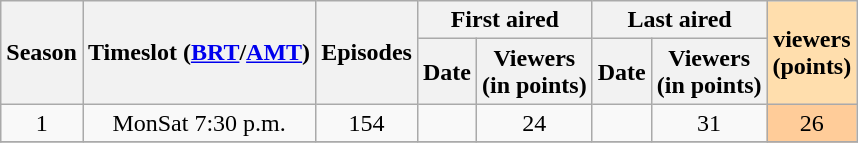<table class="wikitable" style="text-align: center">
<tr>
<th scope="col" rowspan="2">Season</th>
<th scope="col" rowspan="2">Timeslot (<a href='#'>BRT</a>/<a href='#'>AMT</a>)</th>
<th scope="col" rowspan="2" colspan="1">Episodes</th>
<th scope="col" colspan="2">First aired</th>
<th scope="col" colspan="2">Last aired</th>
<th style="background:#ffdead;" rowspan="2"> viewers <br> (points)</th>
</tr>
<tr>
<th scope="col">Date</th>
<th scope="col">Viewers<br>(in points)</th>
<th scope="col">Date</th>
<th scope="col">Viewers<br>(in points)</th>
</tr>
<tr>
<td>1</td>
<td>MonSat 7:30 p.m.</td>
<td>154</td>
<td></td>
<td>24</td>
<td></td>
<td>31</td>
<td style="background:#fc9;">26</td>
</tr>
<tr>
</tr>
</table>
